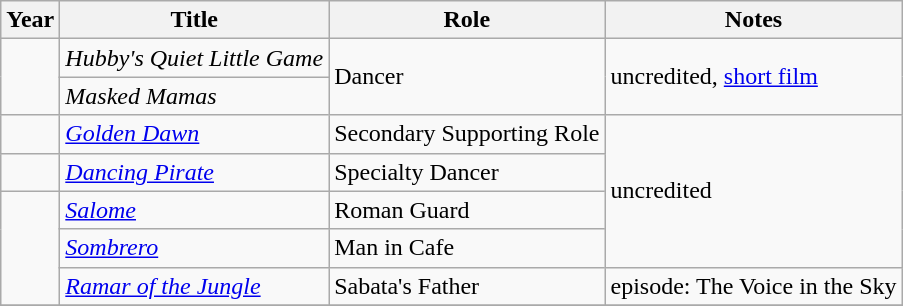<table class="wikitable sortable">
<tr>
<th>Year</th>
<th>Title</th>
<th>Role</th>
<th class="unsortable">Notes</th>
</tr>
<tr>
<td rowspan="2"></td>
<td><em>Hubby's Quiet Little Game</em></td>
<td rowspan="2">Dancer</td>
<td rowspan="2">uncredited, <a href='#'>short film</a></td>
</tr>
<tr>
<td><em>Masked Mamas</em></td>
</tr>
<tr>
<td></td>
<td><em><a href='#'>Golden Dawn</a></em></td>
<td>Secondary Supporting Role</td>
<td rowspan="4">uncredited</td>
</tr>
<tr>
<td></td>
<td><em><a href='#'>Dancing Pirate</a></em></td>
<td>Specialty Dancer</td>
</tr>
<tr>
<td rowspan="3"></td>
<td><em><a href='#'>Salome</a></em></td>
<td>Roman Guard</td>
</tr>
<tr>
<td><em><a href='#'>Sombrero</a></em></td>
<td>Man in Cafe</td>
</tr>
<tr>
<td><em><a href='#'>Ramar of the Jungle</a></em></td>
<td>Sabata's Father</td>
<td>episode: The Voice in the Sky</td>
</tr>
<tr>
</tr>
</table>
